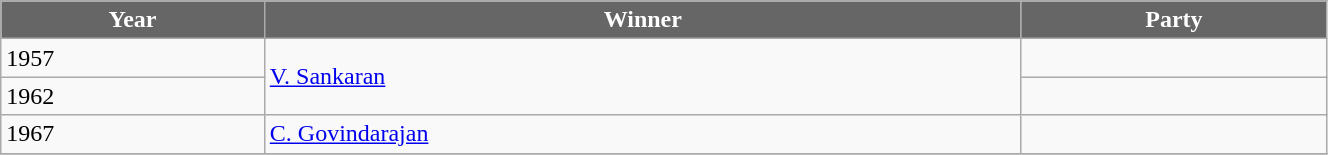<table class="wikitable" width="70%">
<tr>
<th style="background-color:#666666; color:white">Year</th>
<th style="background-color:#666666; color:white">Winner</th>
<th style="background-color:#666666; color:white" colspan="2">Party</th>
</tr>
<tr>
<td>1957</td>
<td rowspan=2><a href='#'>V. Sankaran</a></td>
<td></td>
</tr>
<tr>
<td>1962</td>
</tr>
<tr>
<td>1967</td>
<td><a href='#'>C. Govindarajan</a></td>
<td></td>
</tr>
<tr>
</tr>
</table>
